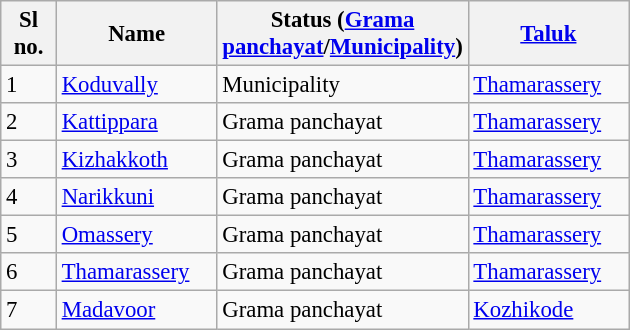<table class="wikitable sortable" style="font-size: 95%;">
<tr>
<th width="30px">Sl no.</th>
<th width="100px">Name</th>
<th width="130px">Status (<a href='#'>Grama panchayat</a>/<a href='#'>Municipality</a>)</th>
<th width="100px"><a href='#'>Taluk</a></th>
</tr>
<tr>
<td>1</td>
<td><a href='#'>Koduvally</a></td>
<td>Municipality</td>
<td><a href='#'>Thamarassery</a></td>
</tr>
<tr>
<td>2</td>
<td><a href='#'>Kattippara</a></td>
<td>Grama panchayat</td>
<td><a href='#'>Thamarassery</a></td>
</tr>
<tr>
<td>3</td>
<td><a href='#'>Kizhakkoth</a></td>
<td>Grama panchayat</td>
<td><a href='#'>Thamarassery</a></td>
</tr>
<tr>
<td>4</td>
<td><a href='#'>Narikkuni</a></td>
<td>Grama panchayat</td>
<td><a href='#'>Thamarassery</a></td>
</tr>
<tr>
<td>5</td>
<td><a href='#'>Omassery</a></td>
<td>Grama panchayat</td>
<td><a href='#'>Thamarassery</a></td>
</tr>
<tr>
<td>6</td>
<td><a href='#'>Thamarassery</a></td>
<td>Grama panchayat</td>
<td><a href='#'>Thamarassery</a></td>
</tr>
<tr>
<td>7</td>
<td><a href='#'>Madavoor</a></td>
<td>Grama panchayat</td>
<td><a href='#'>Kozhikode</a></td>
</tr>
</table>
